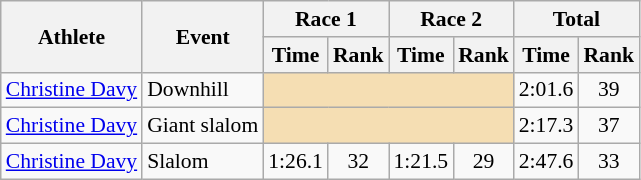<table class="wikitable" style="font-size:90%">
<tr>
<th rowspan="2">Athlete</th>
<th rowspan="2">Event</th>
<th colspan="2">Race 1</th>
<th colspan="2">Race 2</th>
<th colspan="2">Total</th>
</tr>
<tr>
<th>Time</th>
<th>Rank</th>
<th>Time</th>
<th>Rank</th>
<th>Time</th>
<th>Rank</th>
</tr>
<tr>
<td><a href='#'>Christine Davy</a></td>
<td>Downhill</td>
<td colspan="4" bgcolor="wheat"></td>
<td align="center">2:01.6</td>
<td align="center">39</td>
</tr>
<tr>
<td><a href='#'>Christine Davy</a></td>
<td>Giant slalom</td>
<td colspan="4" bgcolor="wheat"></td>
<td align="center">2:17.3</td>
<td align="center">37</td>
</tr>
<tr>
<td><a href='#'>Christine Davy</a></td>
<td>Slalom</td>
<td align="center">1:26.1</td>
<td align="center">32</td>
<td align="center">1:21.5</td>
<td align="center">29</td>
<td align="center">2:47.6</td>
<td align="center">33</td>
</tr>
</table>
